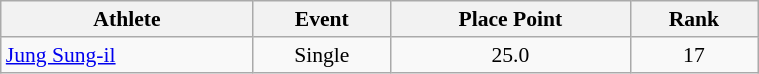<table class=wikitable style="font-size:90%; text-align:center; width:40%">
<tr>
<th>Athlete</th>
<th>Event</th>
<th>Place Point</th>
<th>Rank</th>
</tr>
<tr>
<td align=left><a href='#'>Jung Sung-il</a></td>
<td>Single</td>
<td>25.0</td>
<td>17</td>
</tr>
</table>
